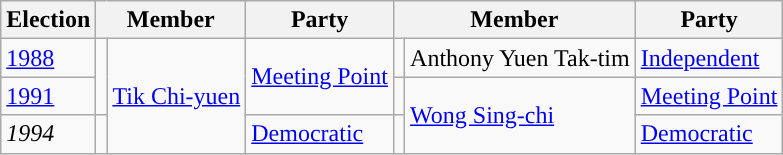<table class="wikitable">
<tr>
<th>Election</th>
<th colspan="2">Member</th>
<th>Party</th>
<th colspan="2">Member</th>
<th>Party</th>
</tr>
<tr>
<td><a href='#'>1988</a></td>
<td rowspan=2 style="background-color: "></td>
<td rowspan=3><a href='#'>Tik Chi-yuen</a></td>
<td rowspan=2><a href='#'>Meeting Point</a></td>
<td style="background-color: "></td>
<td>Anthony Yuen Tak-tim</td>
<td><a href='#'>Independent</a></td>
</tr>
<tr>
<td><a href='#'>1991</a></td>
<td style="background-color: "></td>
<td rowspan=2><a href='#'>Wong Sing-chi</a></td>
<td><a href='#'>Meeting Point</a></td>
</tr>
<tr>
<td><em>1994</em></td>
<td style="background-color: "></td>
<td><a href='#'>Democratic</a></td>
<td style="background-color: "></td>
<td><a href='#'>Democratic</a></td>
</tr>
</table>
